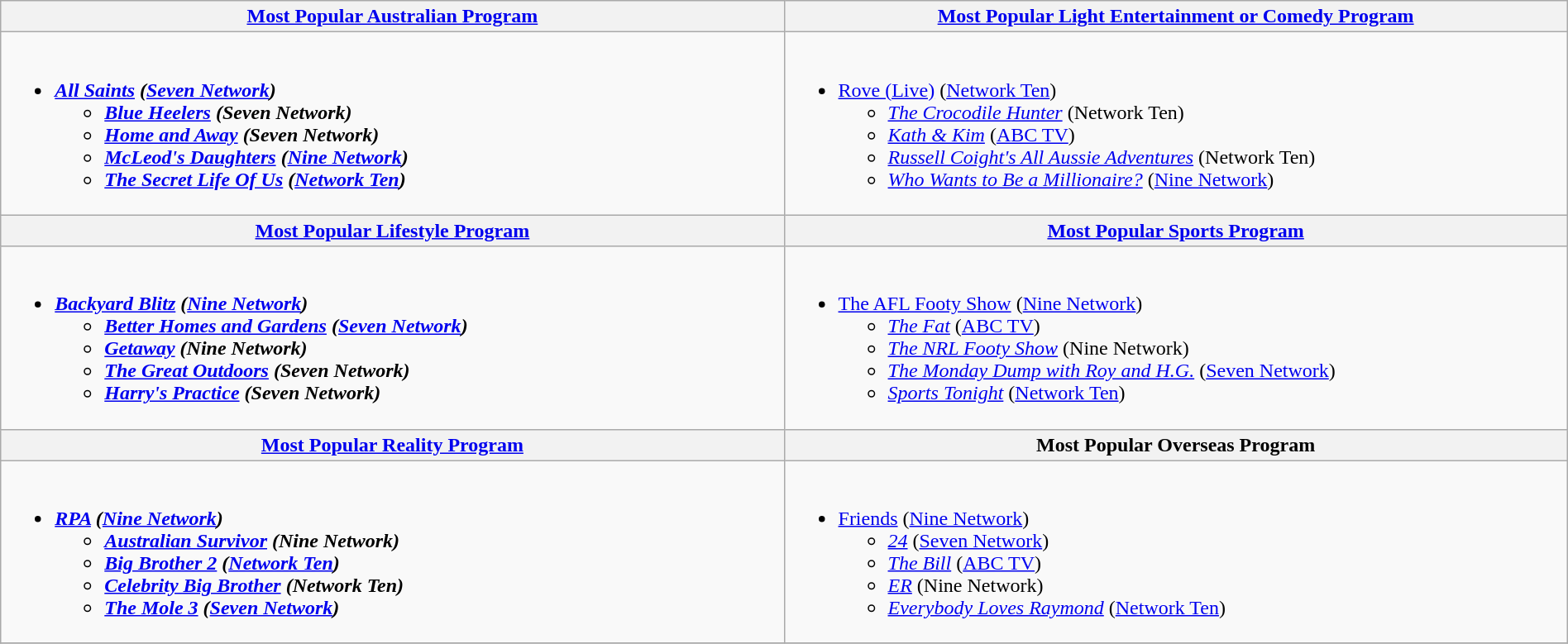<table class=wikitable width="100%">
<tr>
<th width="50%"><a href='#'>Most Popular Australian Program</a></th>
<th width="50%"><a href='#'>Most Popular Light Entertainment or Comedy Program</a></th>
</tr>
<tr>
<td valign="top"><br><ul><li><strong><em><a href='#'>All Saints</a><em> (<a href='#'>Seven Network</a>)<strong><ul><li></em><a href='#'>Blue Heelers</a><em> (Seven Network)</li><li></em><a href='#'>Home and Away</a><em> (Seven Network)</li><li></em><a href='#'>McLeod's Daughters</a><em> (<a href='#'>Nine Network</a>)</li><li></em><a href='#'>The Secret Life Of Us</a><em> (<a href='#'>Network Ten</a>)</li></ul></li></ul></td>
<td valign="top"><br><ul><li></em></strong><a href='#'>Rove (Live)</a></em> (<a href='#'>Network Ten</a>)</strong><ul><li><em><a href='#'>The Crocodile Hunter</a></em> (Network Ten)</li><li><em><a href='#'>Kath & Kim</a></em> (<a href='#'>ABC TV</a>)</li><li><em><a href='#'>Russell Coight's All Aussie Adventures</a></em> (Network Ten)</li><li><em><a href='#'>Who Wants to Be a Millionaire?</a></em> (<a href='#'>Nine Network</a>)</li></ul></li></ul></td>
</tr>
<tr>
<th width="50%"><a href='#'>Most Popular Lifestyle Program</a></th>
<th width="50%"><a href='#'>Most Popular Sports Program</a></th>
</tr>
<tr>
<td valign="top"><br><ul><li><strong><em><a href='#'>Backyard Blitz</a><em> (<a href='#'>Nine Network</a>)<strong><ul><li></em><a href='#'>Better Homes and Gardens</a><em> (<a href='#'>Seven Network</a>)</li><li></em><a href='#'>Getaway</a><em> (Nine Network)</li><li></em><a href='#'>The Great Outdoors</a><em> (Seven Network)</li><li></em><a href='#'>Harry's Practice</a><em> (Seven Network)</li></ul></li></ul></td>
<td valign="top"><br><ul><li></em></strong><a href='#'>The AFL Footy Show</a></em> (<a href='#'>Nine Network</a>)</strong><ul><li><em><a href='#'>The Fat</a></em> (<a href='#'>ABC TV</a>)</li><li><em><a href='#'>The NRL Footy Show</a></em> (Nine Network)</li><li><em><a href='#'>The Monday Dump with Roy and H.G.</a></em> (<a href='#'>Seven Network</a>)</li><li><em><a href='#'>Sports Tonight</a></em> (<a href='#'>Network Ten</a>)</li></ul></li></ul></td>
</tr>
<tr>
<th width="50%"><a href='#'>Most Popular Reality Program</a></th>
<th width="50%">Most Popular Overseas Program</th>
</tr>
<tr>
<td valign="top"><br><ul><li><strong><em><a href='#'>RPA</a><em> (<a href='#'>Nine Network</a>)<strong><ul><li></em><a href='#'>Australian Survivor</a><em> (Nine Network)</li><li></em><a href='#'>Big Brother 2</a><em> (<a href='#'>Network Ten</a>)</li><li></em><a href='#'>Celebrity Big Brother</a><em> (Network Ten)</li><li></em><a href='#'>The Mole 3</a><em> (<a href='#'>Seven Network</a>)</li></ul></li></ul></td>
<td valign="top"><br><ul><li></em></strong><a href='#'>Friends</a></em> (<a href='#'>Nine Network</a>)</strong><ul><li><em><a href='#'>24</a></em> (<a href='#'>Seven Network</a>)</li><li><em><a href='#'>The Bill</a></em> (<a href='#'>ABC TV</a>)</li><li><em><a href='#'>ER</a></em> (Nine Network)</li><li><em><a href='#'>Everybody Loves Raymond</a></em> (<a href='#'>Network Ten</a>)</li></ul></li></ul></td>
</tr>
<tr>
</tr>
</table>
